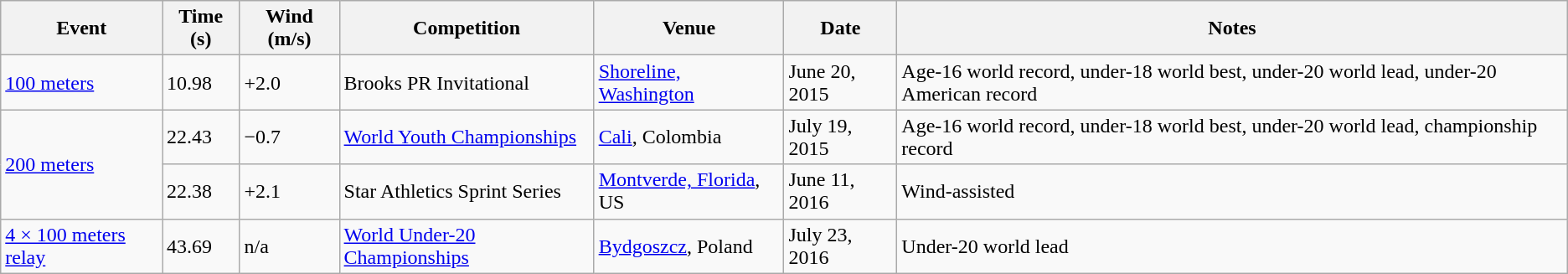<table class=wikitable>
<tr>
<th>Event</th>
<th>Time (s)</th>
<th>Wind (m/s)</th>
<th>Competition</th>
<th>Venue</th>
<th>Date</th>
<th>Notes</th>
</tr>
<tr>
<td><a href='#'>100 meters</a></td>
<td>10.98</td>
<td>+2.0</td>
<td>Brooks PR Invitational</td>
<td><a href='#'>Shoreline, Washington</a></td>
<td>June 20, 2015</td>
<td>Age-16 world record, under-18 world best, under-20 world lead, under-20 American record</td>
</tr>
<tr>
<td rowspan=2><a href='#'>200 meters</a></td>
<td>22.43</td>
<td>−0.7</td>
<td><a href='#'>World Youth Championships</a></td>
<td><a href='#'>Cali</a>, Colombia</td>
<td>July 19, 2015</td>
<td>Age-16 world record, under-18 world best, under-20 world lead, championship record</td>
</tr>
<tr>
<td>22.38 </td>
<td>+2.1</td>
<td>Star Athletics Sprint Series</td>
<td><a href='#'>Montverde, Florida</a>, US</td>
<td>June 11, 2016</td>
<td>Wind-assisted</td>
</tr>
<tr>
<td><a href='#'>4 × 100 meters relay</a></td>
<td>43.69</td>
<td>n/a</td>
<td><a href='#'>World Under-20 Championships</a></td>
<td><a href='#'>Bydgoszcz</a>, Poland</td>
<td>July 23, 2016</td>
<td>Under-20 world lead</td>
</tr>
</table>
